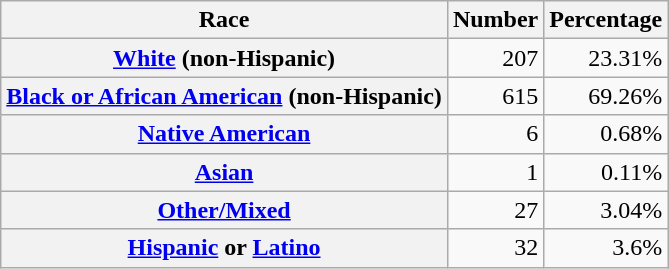<table class="wikitable" style="text-align:right">
<tr>
<th scope="col">Race</th>
<th scope="col">Number</th>
<th scope="col">Percentage</th>
</tr>
<tr>
<th scope="row"><a href='#'>White</a> (non-Hispanic)</th>
<td>207</td>
<td>23.31%</td>
</tr>
<tr>
<th scope="row"><a href='#'>Black or African American</a> (non-Hispanic)</th>
<td>615</td>
<td>69.26%</td>
</tr>
<tr>
<th scope="row"><a href='#'>Native American</a></th>
<td>6</td>
<td>0.68%</td>
</tr>
<tr>
<th scope="row"><a href='#'>Asian</a></th>
<td>1</td>
<td>0.11%</td>
</tr>
<tr>
<th scope="row"><a href='#'>Other/Mixed</a></th>
<td>27</td>
<td>3.04%</td>
</tr>
<tr>
<th scope="row"><a href='#'>Hispanic</a> or <a href='#'>Latino</a></th>
<td>32</td>
<td>3.6%</td>
</tr>
</table>
